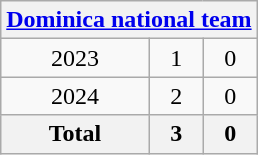<table class="wikitable" style="text-align:center">
<tr>
<th colspan=3><a href='#'>Dominica national team</a></th>
</tr>
<tr>
<td>2023</td>
<td>1</td>
<td>0</td>
</tr>
<tr>
<td>2024</td>
<td>2</td>
<td>0</td>
</tr>
<tr>
<th>Total</th>
<th>3</th>
<th>0</th>
</tr>
</table>
